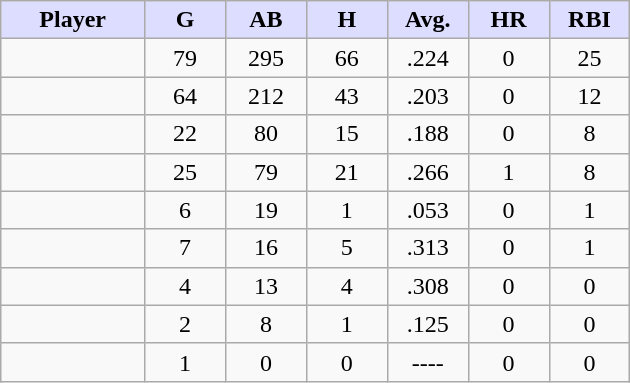<table class="wikitable sortable">
<tr>
<th style="background:#ddf; width:16%;">Player</th>
<th style="background:#ddf; width:9%;">G</th>
<th style="background:#ddf; width:9%;">AB</th>
<th style="background:#ddf; width:9%;">H</th>
<th style="background:#ddf; width:9%;">Avg.</th>
<th style="background:#ddf; width:9%;">HR</th>
<th style="background:#ddf; width:9%;">RBI</th>
</tr>
<tr style="text-align:center;">
<td></td>
<td>79</td>
<td>295</td>
<td>66</td>
<td>.224</td>
<td>0</td>
<td>25</td>
</tr>
<tr style="text-align:center;">
<td></td>
<td>64</td>
<td>212</td>
<td>43</td>
<td>.203</td>
<td>0</td>
<td>12</td>
</tr>
<tr style="text-align:center;">
<td></td>
<td>22</td>
<td>80</td>
<td>15</td>
<td>.188</td>
<td>0</td>
<td>8</td>
</tr>
<tr style="text-align:center;">
<td></td>
<td>25</td>
<td>79</td>
<td>21</td>
<td>.266</td>
<td>1</td>
<td>8</td>
</tr>
<tr style="text-align:center;">
<td></td>
<td>6</td>
<td>19</td>
<td>1</td>
<td>.053</td>
<td>0</td>
<td>1</td>
</tr>
<tr style="text-align:center;">
<td></td>
<td>7</td>
<td>16</td>
<td>5</td>
<td>.313</td>
<td>0</td>
<td>1</td>
</tr>
<tr style="text-align:center;">
<td></td>
<td>4</td>
<td>13</td>
<td>4</td>
<td>.308</td>
<td>0</td>
<td>0</td>
</tr>
<tr style="text-align:center;">
<td></td>
<td>2</td>
<td>8</td>
<td>1</td>
<td>.125</td>
<td>0</td>
<td>0</td>
</tr>
<tr style="text-align:center;">
<td></td>
<td>1</td>
<td>0</td>
<td>0</td>
<td>----</td>
<td>0</td>
<td>0</td>
</tr>
</table>
